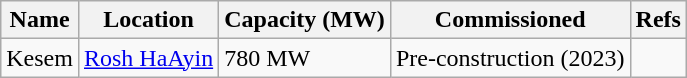<table class="wikitable sortable">
<tr>
<th>Name</th>
<th>Location</th>
<th>Capacity (MW)</th>
<th>Commissioned</th>
<th>Refs</th>
</tr>
<tr>
<td>Kesem</td>
<td><a href='#'>Rosh HaAyin</a></td>
<td>780 MW</td>
<td>Pre-construction (2023)</td>
<td></td>
</tr>
</table>
